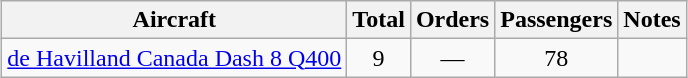<table class="wikitable" style="margin:0.5em auto; text-align:center">
<tr>
<th>Aircraft</th>
<th>Total</th>
<th>Orders</th>
<th>Passengers</th>
<th>Notes</th>
</tr>
<tr>
<td><a href='#'>de Havilland Canada Dash 8 Q400</a></td>
<td>9</td>
<td>—</td>
<td>78</td>
<td></td>
</tr>
</table>
